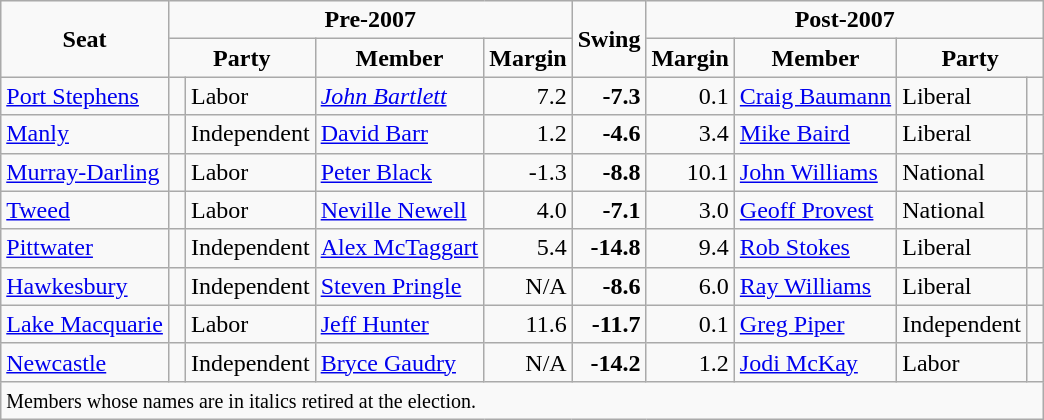<table class="wikitable">
<tr>
<td rowspan="2" style="text-align:center"><strong>Seat</strong></td>
<td colspan="4" style="text-align:center"><strong>Pre-2007</strong></td>
<td rowspan="2" style="text-align:center"><strong>Swing</strong></td>
<td colspan="4" style="text-align:center"><strong>Post-2007</strong></td>
</tr>
<tr>
<td colspan="2" style="text-align:center"><strong>Party</strong></td>
<td style="text-align:center"><strong>Member</strong></td>
<td style="text-align:center"><strong>Margin</strong></td>
<td style="text-align:center"><strong>Margin</strong></td>
<td style="text-align:center"><strong>Member</strong></td>
<td colspan="2" style="text-align:center"><strong>Party</strong></td>
</tr>
<tr>
<td><a href='#'>Port Stephens</a></td>
<td> </td>
<td>Labor</td>
<td><em><a href='#'>John Bartlett</a></em></td>
<td style="text-align:right;">7.2</td>
<td style="text-align:right;"><strong>-7.3</strong></td>
<td style="text-align:right;">0.1</td>
<td><a href='#'>Craig Baumann</a></td>
<td>Liberal</td>
<td> </td>
</tr>
<tr>
<td><a href='#'>Manly</a></td>
<td> </td>
<td>Independent</td>
<td><a href='#'>David Barr</a></td>
<td style="text-align:right;">1.2</td>
<td style="text-align:right;"><strong>-4.6</strong></td>
<td style="text-align:right;">3.4</td>
<td><a href='#'>Mike Baird</a></td>
<td>Liberal</td>
<td> </td>
</tr>
<tr>
<td><a href='#'>Murray-Darling</a> </td>
<td> </td>
<td>Labor</td>
<td><a href='#'>Peter Black</a></td>
<td style="text-align:right;">-1.3</td>
<td style="text-align:right;"><strong>-8.8</strong></td>
<td style="text-align:right;">10.1</td>
<td><a href='#'>John Williams</a></td>
<td>National</td>
<td> </td>
</tr>
<tr>
<td><a href='#'>Tweed</a></td>
<td> </td>
<td>Labor</td>
<td><a href='#'>Neville Newell</a></td>
<td style="text-align:right;">4.0</td>
<td style="text-align:right;"><strong>-7.1</strong></td>
<td style="text-align:right;">3.0</td>
<td><a href='#'>Geoff Provest</a></td>
<td>National</td>
<td> </td>
</tr>
<tr>
<td><a href='#'>Pittwater</a> </td>
<td> </td>
<td>Independent</td>
<td><a href='#'>Alex McTaggart</a></td>
<td style="text-align:right;">5.4</td>
<td style="text-align:right;"><strong>-14.8</strong></td>
<td style="text-align:right;">9.4</td>
<td><a href='#'>Rob Stokes</a></td>
<td>Liberal</td>
<td> </td>
</tr>
<tr>
<td><a href='#'>Hawkesbury</a> </td>
<td> </td>
<td>Independent</td>
<td><a href='#'>Steven Pringle</a></td>
<td style="text-align:right;">N/A</td>
<td style="text-align:right;"><strong>-8.6</strong></td>
<td style="text-align:right;">6.0</td>
<td><a href='#'>Ray Williams</a></td>
<td>Liberal</td>
<td> </td>
</tr>
<tr>
<td><a href='#'>Lake Macquarie</a></td>
<td> </td>
<td>Labor</td>
<td><a href='#'>Jeff Hunter</a></td>
<td style="text-align:right;">11.6</td>
<td style="text-align:right;"><strong>-11.7</strong></td>
<td style="text-align:right;">0.1</td>
<td><a href='#'>Greg Piper</a></td>
<td>Independent</td>
<td> </td>
</tr>
<tr>
<td><a href='#'>Newcastle</a> </td>
<td> </td>
<td>Independent</td>
<td><a href='#'>Bryce Gaudry</a></td>
<td style="text-align:right;">N/A</td>
<td style="text-align:right;"><strong>-14.2</strong></td>
<td style="text-align:right;">1.2</td>
<td><a href='#'>Jodi McKay</a></td>
<td>Labor</td>
<td> </td>
</tr>
<tr>
<td colspan="10"><small>Members whose names are in italics retired at the election.</small></td>
</tr>
</table>
